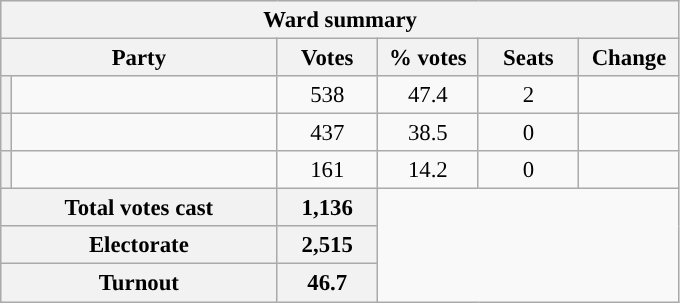<table class="wikitable" style="font-size: 95%;">
<tr style="background-color:#E9E9E9">
<th colspan="6">Ward summary</th>
</tr>
<tr style="background-color:#E9E9E9">
<th colspan="2">Party</th>
<th style="width: 60px">Votes</th>
<th style="width: 60px">% votes</th>
<th style="width: 60px">Seats</th>
<th style="width: 60px">Change</th>
</tr>
<tr>
<th style="background-color: "></th>
<td style="width: 170px"><a href='#'></a></td>
<td align="center">538</td>
<td align="center">47.4</td>
<td align="center">2</td>
<td align="center"></td>
</tr>
<tr>
<th style="background-color: "></th>
<td style="width: 170px"><a href='#'></a></td>
<td align="center">437</td>
<td align="center">38.5</td>
<td align="center">0</td>
<td align="center"></td>
</tr>
<tr>
<th style="background-color: "></th>
<td style="width: 170px"><a href='#'></a></td>
<td align="center">161</td>
<td align="center">14.2</td>
<td align="center">0</td>
<td align="center"></td>
</tr>
<tr style="background-color:#E9E9E9">
<th colspan="2">Total votes cast</th>
<th style="width: 60px">1,136</th>
</tr>
<tr style="background-color:#E9E9E9">
<th colspan="2">Electorate</th>
<th style="width: 60px">2,515</th>
</tr>
<tr style="background-color:#E9E9E9">
<th colspan="2">Turnout</th>
<th style="width: 60px">46.7</th>
</tr>
</table>
